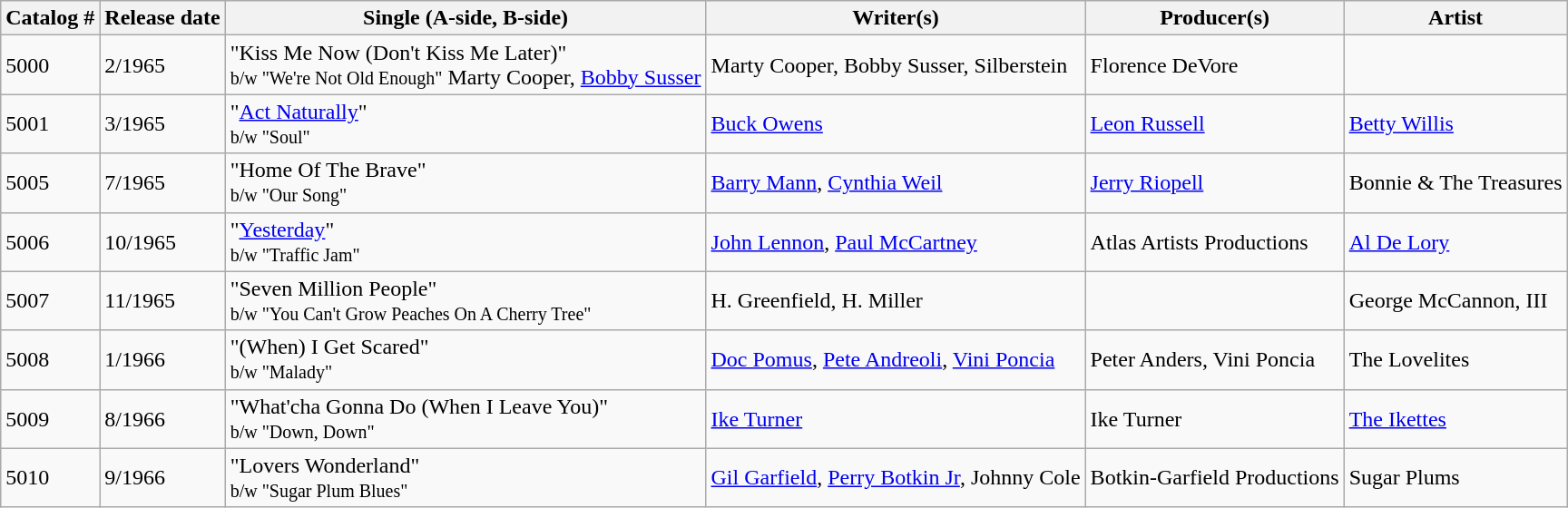<table class="wikitable">
<tr>
<th>Catalog #</th>
<th>Release date</th>
<th>Single (A-side, B-side)</th>
<th>Writer(s)</th>
<th>Producer(s)</th>
<th>Artist</th>
</tr>
<tr>
<td>5000</td>
<td>2/1965</td>
<td>"Kiss Me Now (Don't Kiss Me Later)"<br><small>b/w "We're Not Old Enough"</small>
Marty Cooper, <a href='#'>Bobby Susser</a></td>
<td>Marty Cooper, Bobby Susser, Silberstein</td>
<td>Florence DeVore</td>
</tr>
<tr>
<td>5001</td>
<td>3/1965</td>
<td>"<a href='#'>Act Naturally</a>"<br><small>b/w "Soul"</small></td>
<td><a href='#'>Buck Owens</a></td>
<td><a href='#'>Leon Russell</a></td>
<td><a href='#'>Betty Willis</a></td>
</tr>
<tr>
<td>5005</td>
<td>7/1965</td>
<td>"Home Of The Brave"<br><small>b/w "Our Song"</small></td>
<td><a href='#'>Barry Mann</a>, <a href='#'>Cynthia Weil</a></td>
<td><a href='#'>Jerry Riopell</a></td>
<td>Bonnie & The Treasures</td>
</tr>
<tr>
<td>5006</td>
<td>10/1965</td>
<td>"<a href='#'>Yesterday</a>"<br><small>b/w "Traffic Jam"</small></td>
<td><a href='#'>John Lennon</a>, <a href='#'>Paul McCartney</a></td>
<td>Atlas Artists Productions</td>
<td><a href='#'>Al De Lory</a></td>
</tr>
<tr>
<td>5007</td>
<td>11/1965</td>
<td>"Seven Million People"<br><small>b/w "You Can't Grow Peaches On A Cherry Tree"</small></td>
<td>H. Greenfield, H. Miller</td>
<td></td>
<td>George McCannon, III</td>
</tr>
<tr>
<td>5008</td>
<td>1/1966</td>
<td>"(When) I Get Scared"<br><small>b/w "Malady"</small></td>
<td><a href='#'>Doc Pomus</a>, <a href='#'>Pete Andreoli</a>, <a href='#'>Vini Poncia</a></td>
<td>Peter Anders, Vini Poncia</td>
<td>The Lovelites</td>
</tr>
<tr>
<td>5009</td>
<td>8/1966</td>
<td>"What'cha Gonna Do (When I Leave You)"<br><small>b/w "Down, Down"</small></td>
<td><a href='#'>Ike Turner</a></td>
<td>Ike Turner</td>
<td><a href='#'>The Ikettes</a></td>
</tr>
<tr>
<td>5010</td>
<td>9/1966</td>
<td>"Lovers Wonderland"<br><small>b/w "Sugar Plum Blues"</small></td>
<td><a href='#'>Gil Garfield</a>, <a href='#'>Perry Botkin Jr</a>, Johnny Cole</td>
<td>Botkin-Garfield Productions</td>
<td>Sugar Plums</td>
</tr>
</table>
